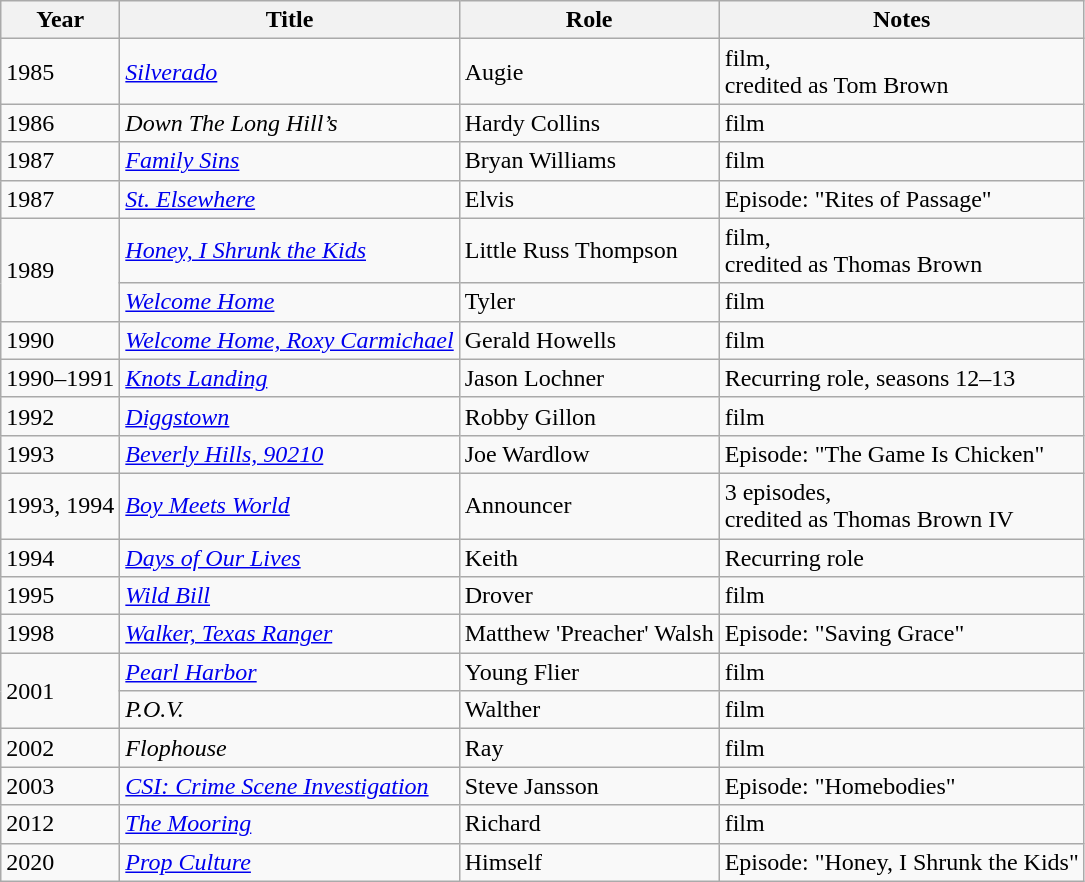<table class="wikitable sortable">
<tr>
<th>Year</th>
<th>Title</th>
<th>Role</th>
<th>Notes</th>
</tr>
<tr>
<td>1985</td>
<td><em><a href='#'>Silverado</a></em></td>
<td>Augie</td>
<td>film,<br>credited as Tom Brown</td>
</tr>
<tr>
<td>1986</td>
<td><em>Down The Long Hill’s</em></td>
<td>Hardy Collins</td>
<td>film</td>
</tr>
<tr>
<td>1987</td>
<td><em><a href='#'>Family Sins</a></em></td>
<td>Bryan Williams</td>
<td>film</td>
</tr>
<tr>
<td>1987</td>
<td><em><a href='#'>St. Elsewhere</a></em></td>
<td>Elvis</td>
<td>Episode: "Rites of Passage"</td>
</tr>
<tr>
<td rowspan=2>1989</td>
<td><em><a href='#'>Honey, I Shrunk the Kids</a></em></td>
<td>Little Russ Thompson</td>
<td>film,<br>credited as Thomas Brown</td>
</tr>
<tr>
<td><em><a href='#'>Welcome Home</a></em></td>
<td>Tyler</td>
<td>film</td>
</tr>
<tr>
<td>1990</td>
<td><em><a href='#'>Welcome Home, Roxy Carmichael</a></em></td>
<td>Gerald Howells</td>
<td>film</td>
</tr>
<tr>
<td>1990–1991</td>
<td><em><a href='#'>Knots Landing</a></em></td>
<td>Jason Lochner</td>
<td>Recurring role, seasons 12–13</td>
</tr>
<tr>
<td>1992</td>
<td><em><a href='#'>Diggstown</a></em></td>
<td>Robby Gillon</td>
<td>film</td>
</tr>
<tr>
<td>1993</td>
<td><em><a href='#'>Beverly Hills, 90210</a></em></td>
<td>Joe Wardlow</td>
<td>Episode: "The Game Is Chicken"</td>
</tr>
<tr>
<td>1993, 1994</td>
<td><em><a href='#'>Boy Meets World</a></em></td>
<td>Announcer</td>
<td>3 episodes,<br>credited as Thomas Brown IV</td>
</tr>
<tr>
<td>1994</td>
<td><em><a href='#'>Days of Our Lives</a></em></td>
<td>Keith</td>
<td>Recurring role</td>
</tr>
<tr>
<td>1995</td>
<td><em><a href='#'>Wild Bill</a></em></td>
<td>Drover</td>
<td>film</td>
</tr>
<tr>
<td>1998</td>
<td><em><a href='#'>Walker, Texas Ranger</a></em></td>
<td>Matthew 'Preacher' Walsh</td>
<td>Episode: "Saving Grace"</td>
</tr>
<tr>
<td rowspan=2>2001</td>
<td><em><a href='#'>Pearl Harbor</a></em></td>
<td>Young Flier</td>
<td>film</td>
</tr>
<tr>
<td><em>P.O.V.</em></td>
<td>Walther</td>
<td>film</td>
</tr>
<tr>
<td>2002</td>
<td><em>Flophouse</em></td>
<td>Ray</td>
<td>film</td>
</tr>
<tr>
<td>2003</td>
<td><em><a href='#'>CSI: Crime Scene Investigation</a></em></td>
<td>Steve Jansson</td>
<td>Episode: "Homebodies"</td>
</tr>
<tr>
<td>2012</td>
<td><em><a href='#'>The Mooring</a></em></td>
<td>Richard</td>
<td>film</td>
</tr>
<tr>
<td>2020</td>
<td><em><a href='#'>Prop Culture</a></em></td>
<td>Himself</td>
<td>Episode: "Honey, I Shrunk the Kids"</td>
</tr>
</table>
